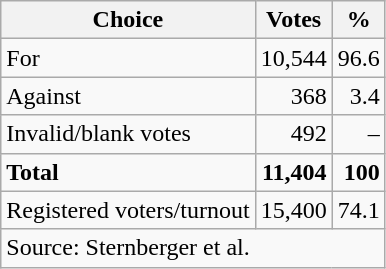<table class=wikitable style=text-align:right>
<tr>
<th>Choice</th>
<th>Votes</th>
<th>%</th>
</tr>
<tr>
<td align=left>For</td>
<td>10,544</td>
<td>96.6</td>
</tr>
<tr>
<td align=left>Against</td>
<td>368</td>
<td>3.4</td>
</tr>
<tr>
<td align=left>Invalid/blank votes</td>
<td>492</td>
<td>–</td>
</tr>
<tr>
<td align=left><strong>Total</strong></td>
<td><strong>11,404</strong></td>
<td><strong>100</strong></td>
</tr>
<tr>
<td align=left>Registered voters/turnout</td>
<td>15,400</td>
<td>74.1</td>
</tr>
<tr>
<td align=left colspan=3>Source: Sternberger et al.</td>
</tr>
</table>
